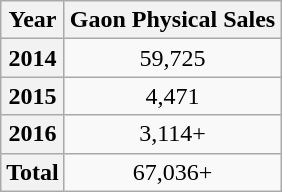<table class="wikitable">
<tr>
<th scope="col">Year</th>
<th scope="col">Gaon Physical Sales</th>
</tr>
<tr>
<th scope="row">2014</th>
<td style="text-align:center;">59,725</td>
</tr>
<tr>
<th scope="row">2015</th>
<td style="text-align:center;">4,471</td>
</tr>
<tr>
<th scope="row">2016</th>
<td style="text-align:center;">3,114+</td>
</tr>
<tr>
<th scope="row">Total</th>
<td style="text-align:center;">67,036+</td>
</tr>
</table>
